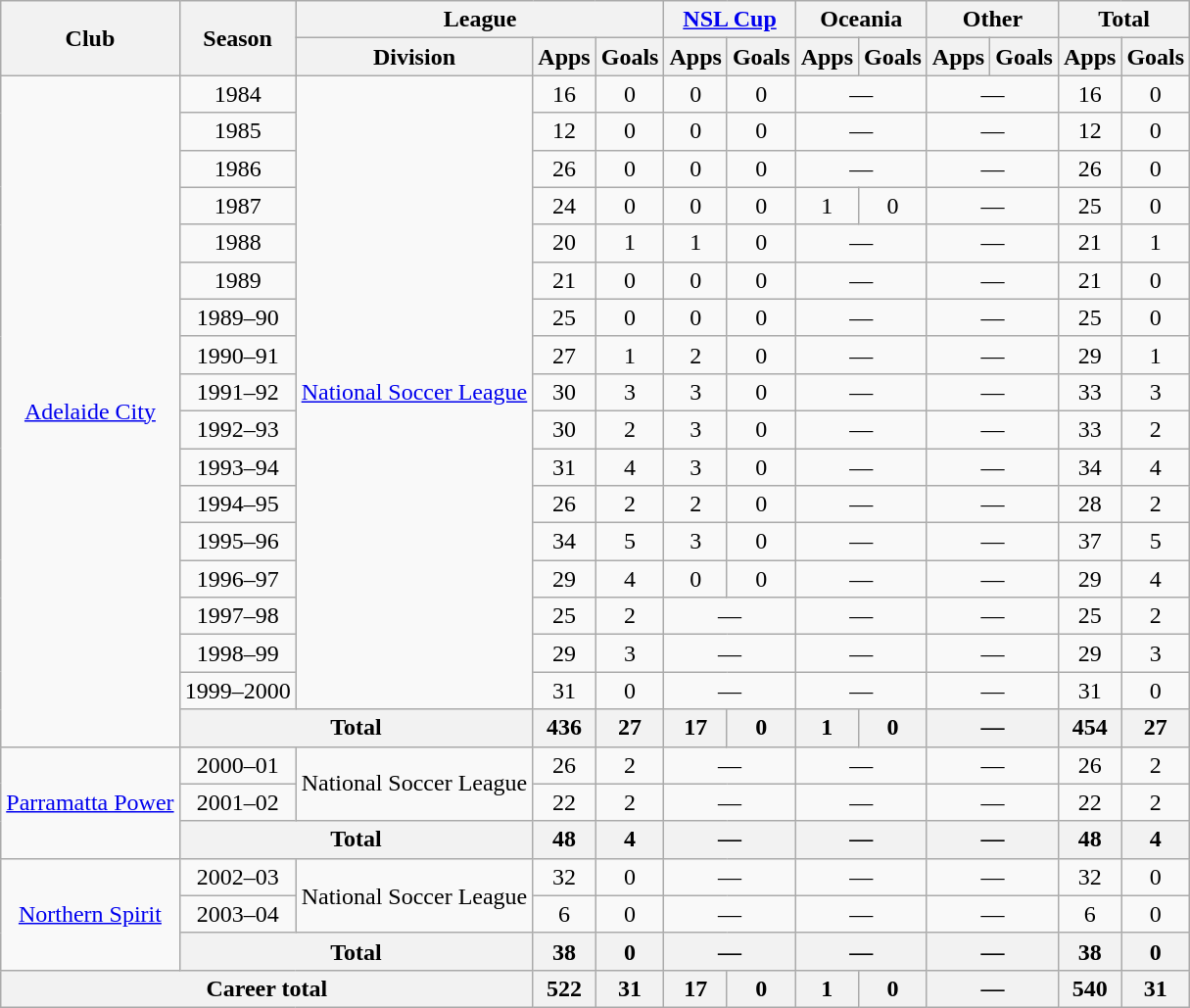<table class="wikitable" style="text-align:center">
<tr>
<th rowspan="2">Club</th>
<th rowspan="2">Season</th>
<th colspan="3">League</th>
<th colspan="2"><a href='#'>NSL Cup</a></th>
<th colspan="2">Oceania</th>
<th colspan="2">Other</th>
<th colspan="2">Total</th>
</tr>
<tr>
<th>Division</th>
<th>Apps</th>
<th>Goals</th>
<th>Apps</th>
<th>Goals</th>
<th>Apps</th>
<th>Goals</th>
<th>Apps</th>
<th>Goals</th>
<th>Apps</th>
<th>Goals</th>
</tr>
<tr>
<td rowspan="18"><a href='#'>Adelaide City</a></td>
<td>1984</td>
<td rowspan="17"><a href='#'>National Soccer League</a></td>
<td>16</td>
<td>0</td>
<td>0</td>
<td>0</td>
<td colspan="2">—</td>
<td colspan="2">—</td>
<td>16</td>
<td>0</td>
</tr>
<tr>
<td>1985</td>
<td>12</td>
<td>0</td>
<td>0</td>
<td>0</td>
<td colspan="2">—</td>
<td colspan="2">—</td>
<td>12</td>
<td>0</td>
</tr>
<tr>
<td>1986</td>
<td>26</td>
<td>0</td>
<td>0</td>
<td>0</td>
<td colspan="2">—</td>
<td colspan="2">—</td>
<td>26</td>
<td>0</td>
</tr>
<tr>
<td>1987</td>
<td>24</td>
<td>0</td>
<td>0</td>
<td>0</td>
<td>1</td>
<td>0</td>
<td colspan="2">—</td>
<td>25</td>
<td>0</td>
</tr>
<tr>
<td>1988</td>
<td>20</td>
<td>1</td>
<td>1</td>
<td>0</td>
<td colspan="2">—</td>
<td colspan="2">—</td>
<td>21</td>
<td>1</td>
</tr>
<tr>
<td>1989</td>
<td>21</td>
<td>0</td>
<td>0</td>
<td>0</td>
<td colspan="2">—</td>
<td colspan="2">—</td>
<td>21</td>
<td>0</td>
</tr>
<tr>
<td>1989–90</td>
<td>25</td>
<td>0</td>
<td>0</td>
<td>0</td>
<td colspan="2">—</td>
<td colspan="2">—</td>
<td>25</td>
<td>0</td>
</tr>
<tr>
<td>1990–91</td>
<td>27</td>
<td>1</td>
<td>2</td>
<td>0</td>
<td colspan="2">—</td>
<td colspan="2">—</td>
<td>29</td>
<td>1</td>
</tr>
<tr>
<td>1991–92</td>
<td>30</td>
<td>3</td>
<td>3</td>
<td>0</td>
<td colspan="2">—</td>
<td colspan="2">—</td>
<td>33</td>
<td>3</td>
</tr>
<tr>
<td>1992–93</td>
<td>30</td>
<td>2</td>
<td>3</td>
<td>0</td>
<td colspan="2">—</td>
<td colspan="2">—</td>
<td>33</td>
<td>2</td>
</tr>
<tr>
<td>1993–94</td>
<td>31</td>
<td>4</td>
<td>3</td>
<td>0</td>
<td colspan="2">—</td>
<td colspan="2">—</td>
<td>34</td>
<td>4</td>
</tr>
<tr>
<td>1994–95</td>
<td>26</td>
<td>2</td>
<td>2</td>
<td>0</td>
<td colspan="2">—</td>
<td colspan="2">—</td>
<td>28</td>
<td>2</td>
</tr>
<tr>
<td>1995–96</td>
<td>34</td>
<td>5</td>
<td>3</td>
<td>0</td>
<td colspan="2">—</td>
<td colspan="2">—</td>
<td>37</td>
<td>5</td>
</tr>
<tr>
<td>1996–97</td>
<td>29</td>
<td>4</td>
<td>0</td>
<td>0</td>
<td colspan="2">—</td>
<td colspan="2">—</td>
<td>29</td>
<td>4</td>
</tr>
<tr>
<td>1997–98</td>
<td>25</td>
<td>2</td>
<td colspan="2">—</td>
<td colspan="2">—</td>
<td colspan="2">—</td>
<td>25</td>
<td>2</td>
</tr>
<tr>
<td>1998–99</td>
<td>29</td>
<td>3</td>
<td colspan="2">—</td>
<td colspan="2">—</td>
<td colspan="2">—</td>
<td>29</td>
<td>3</td>
</tr>
<tr>
<td>1999–2000</td>
<td>31</td>
<td>0</td>
<td colspan="2">—</td>
<td colspan="2">—</td>
<td colspan="2">—</td>
<td>31</td>
<td>0</td>
</tr>
<tr>
<th colspan="2">Total</th>
<th>436</th>
<th>27</th>
<th>17</th>
<th>0</th>
<th>1</th>
<th>0</th>
<th colspan="2">—</th>
<th>454</th>
<th>27</th>
</tr>
<tr>
<td rowspan="3"><a href='#'>Parramatta Power</a></td>
<td>2000–01</td>
<td rowspan="2">National Soccer League</td>
<td>26</td>
<td>2</td>
<td colspan="2">—</td>
<td colspan="2">—</td>
<td colspan="2">—</td>
<td>26</td>
<td>2</td>
</tr>
<tr>
<td>2001–02</td>
<td>22</td>
<td>2</td>
<td colspan="2">—</td>
<td colspan="2">—</td>
<td colspan="2">—</td>
<td>22</td>
<td>2</td>
</tr>
<tr>
<th colspan="2">Total</th>
<th>48</th>
<th>4</th>
<th colspan="2">—</th>
<th colspan="2">—</th>
<th colspan="2">—</th>
<th>48</th>
<th>4</th>
</tr>
<tr>
<td rowspan="3"><a href='#'>Northern Spirit</a></td>
<td>2002–03</td>
<td rowspan="2">National Soccer League</td>
<td>32</td>
<td>0</td>
<td colspan="2">—</td>
<td colspan="2">—</td>
<td colspan="2">—</td>
<td>32</td>
<td>0</td>
</tr>
<tr>
<td>2003–04</td>
<td>6</td>
<td>0</td>
<td colspan="2">—</td>
<td colspan="2">—</td>
<td colspan="2">—</td>
<td>6</td>
<td>0</td>
</tr>
<tr>
<th colspan="2">Total</th>
<th>38</th>
<th>0</th>
<th colspan="2">—</th>
<th colspan="2">—</th>
<th colspan="2">—</th>
<th>38</th>
<th>0</th>
</tr>
<tr>
<th colspan="3">Career total</th>
<th>522</th>
<th>31</th>
<th>17</th>
<th>0</th>
<th>1</th>
<th>0</th>
<th colspan="2">—</th>
<th>540</th>
<th>31</th>
</tr>
</table>
